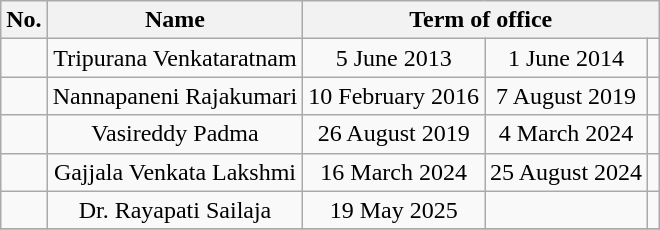<table class="wikitable" style="text-align:center">
<tr>
<th>No.</th>
<th>Name</th>
<th colspan="3">Term of office</th>
</tr>
<tr>
<td></td>
<td>Tripurana Venkataratnam</td>
<td>5 June 2013</td>
<td>1 June 2014</td>
<td></td>
</tr>
<tr>
<td></td>
<td>Nannapaneni Rajakumari</td>
<td>10 February 2016</td>
<td>7 August 2019</td>
<td></td>
</tr>
<tr>
<td></td>
<td>Vasireddy Padma</td>
<td>26 August 2019</td>
<td>4 March 2024</td>
<td></td>
</tr>
<tr>
<td></td>
<td>Gajjala Venkata Lakshmi</td>
<td>16 March 2024</td>
<td>25 August 2024</td>
<td></td>
</tr>
<tr>
<td></td>
<td>Dr. Rayapati Sailaja</td>
<td>19 May 2025</td>
<td></td>
<td></td>
</tr>
<tr>
</tr>
</table>
